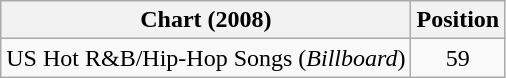<table class="wikitable">
<tr>
<th>Chart (2008)</th>
<th>Position</th>
</tr>
<tr>
<td>US Hot R&B/Hip-Hop Songs (<em>Billboard</em>)</td>
<td style="text-align:center;">59</td>
</tr>
</table>
